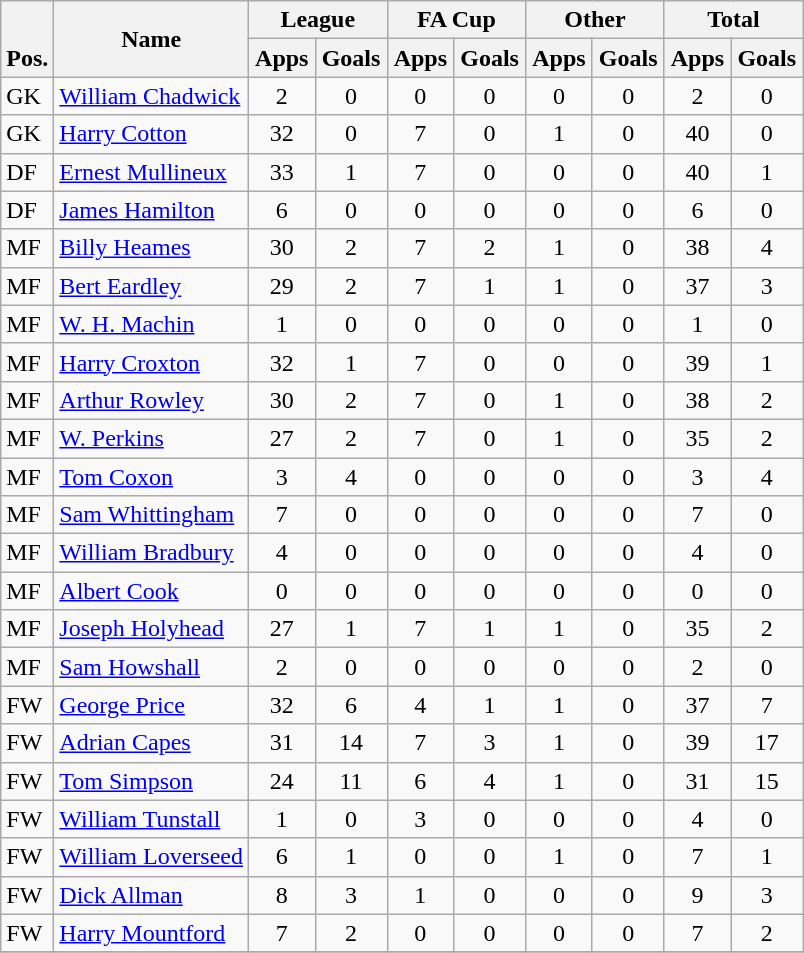<table class="wikitable" style="text-align:center">
<tr>
<th rowspan="2" valign="bottom">Pos.</th>
<th rowspan="2">Name</th>
<th colspan="2" width="85">League</th>
<th colspan="2" width="85">FA Cup</th>
<th colspan="2" width="85">Other</th>
<th colspan="2" width="85">Total</th>
</tr>
<tr>
<th>Apps</th>
<th>Goals</th>
<th>Apps</th>
<th>Goals</th>
<th>Apps</th>
<th>Goals</th>
<th>Apps</th>
<th>Goals</th>
</tr>
<tr>
<td align="left">GK</td>
<td align="left"> <a href='#'>William Chadwick</a></td>
<td>2</td>
<td>0</td>
<td>0</td>
<td>0</td>
<td>0</td>
<td>0</td>
<td>2</td>
<td>0</td>
</tr>
<tr>
<td align="left">GK</td>
<td align="left"> <a href='#'>Harry Cotton</a></td>
<td>32</td>
<td>0</td>
<td>7</td>
<td>0</td>
<td>1</td>
<td>0</td>
<td>40</td>
<td>0</td>
</tr>
<tr>
<td align="left">DF</td>
<td align="left"> <a href='#'>Ernest Mullineux</a></td>
<td>33</td>
<td>1</td>
<td>7</td>
<td>0</td>
<td>0</td>
<td>0</td>
<td>40</td>
<td>1</td>
</tr>
<tr>
<td align="left">DF</td>
<td align="left"> <a href='#'>James Hamilton</a></td>
<td>6</td>
<td>0</td>
<td>0</td>
<td>0</td>
<td>0</td>
<td>0</td>
<td>6</td>
<td>0</td>
</tr>
<tr>
<td align="left">MF</td>
<td align="left"> <a href='#'>Billy Heames</a></td>
<td>30</td>
<td>2</td>
<td>7</td>
<td>2</td>
<td>1</td>
<td>0</td>
<td>38</td>
<td>4</td>
</tr>
<tr>
<td align="left">MF</td>
<td align="left"> <a href='#'>Bert Eardley</a></td>
<td>29</td>
<td>2</td>
<td>7</td>
<td>1</td>
<td>1</td>
<td>0</td>
<td>37</td>
<td>3</td>
</tr>
<tr>
<td align="left">MF</td>
<td align="left"><a href='#'>W. H. Machin</a></td>
<td>1</td>
<td>0</td>
<td>0</td>
<td>0</td>
<td>0</td>
<td>0</td>
<td>1</td>
<td>0</td>
</tr>
<tr>
<td align="left">MF</td>
<td align="left"> <a href='#'>Harry Croxton</a></td>
<td>32</td>
<td>1</td>
<td>7</td>
<td>0</td>
<td>0</td>
<td>0</td>
<td>39</td>
<td>1</td>
</tr>
<tr>
<td align="left">MF</td>
<td align="left"> <a href='#'>Arthur Rowley</a></td>
<td>30</td>
<td>2</td>
<td>7</td>
<td>0</td>
<td>1</td>
<td>0</td>
<td>38</td>
<td>2</td>
</tr>
<tr>
<td align="left">MF</td>
<td align="left"><a href='#'>W. Perkins</a></td>
<td>27</td>
<td>2</td>
<td>7</td>
<td>0</td>
<td>1</td>
<td>0</td>
<td>35</td>
<td>2</td>
</tr>
<tr>
<td align="left">MF</td>
<td align="left"> <a href='#'>Tom Coxon</a></td>
<td>3</td>
<td>4</td>
<td>0</td>
<td>0</td>
<td>0</td>
<td>0</td>
<td>3</td>
<td>4</td>
</tr>
<tr>
<td align="left">MF</td>
<td align="left"> <a href='#'>Sam Whittingham</a></td>
<td>7</td>
<td>0</td>
<td>0</td>
<td>0</td>
<td>0</td>
<td>0</td>
<td>7</td>
<td>0</td>
</tr>
<tr>
<td align="left">MF</td>
<td align="left"> <a href='#'>William Bradbury</a></td>
<td>4</td>
<td>0</td>
<td>0</td>
<td>0</td>
<td>0</td>
<td>0</td>
<td>4</td>
<td>0</td>
</tr>
<tr>
<td align="left">MF</td>
<td align="left"> <a href='#'>Albert Cook</a></td>
<td>0</td>
<td>0</td>
<td>0</td>
<td>0</td>
<td>0</td>
<td>0</td>
<td>0</td>
<td>0</td>
</tr>
<tr>
<td align="left">MF</td>
<td align="left"> <a href='#'>Joseph Holyhead</a></td>
<td>27</td>
<td>1</td>
<td>7</td>
<td>1</td>
<td>1</td>
<td>0</td>
<td>35</td>
<td>2</td>
</tr>
<tr>
<td align="left">MF</td>
<td align="left"> <a href='#'>Sam Howshall</a></td>
<td>2</td>
<td>0</td>
<td>0</td>
<td>0</td>
<td>0</td>
<td>0</td>
<td>2</td>
<td>0</td>
</tr>
<tr>
<td align="left">FW</td>
<td align="left"> <a href='#'>George Price</a></td>
<td>32</td>
<td>6</td>
<td>4</td>
<td>1</td>
<td>1</td>
<td>0</td>
<td>37</td>
<td>7</td>
</tr>
<tr>
<td align="left">FW</td>
<td align="left"> <a href='#'>Adrian Capes</a></td>
<td>31</td>
<td>14</td>
<td>7</td>
<td>3</td>
<td>1</td>
<td>0</td>
<td>39</td>
<td>17</td>
</tr>
<tr>
<td align="left">FW</td>
<td align="left"><a href='#'>Tom Simpson</a></td>
<td>24</td>
<td>11</td>
<td>6</td>
<td>4</td>
<td>1</td>
<td>0</td>
<td>31</td>
<td>15</td>
</tr>
<tr>
<td align="left">FW</td>
<td align="left"><a href='#'>William Tunstall</a></td>
<td>1</td>
<td>0</td>
<td>3</td>
<td>0</td>
<td>0</td>
<td>0</td>
<td>4</td>
<td>0</td>
</tr>
<tr>
<td align="left">FW</td>
<td align="left"> <a href='#'>William Loverseed</a></td>
<td>6</td>
<td>1</td>
<td>0</td>
<td>0</td>
<td>1</td>
<td>0</td>
<td>7</td>
<td>1</td>
</tr>
<tr>
<td align="left">FW</td>
<td align="left"> <a href='#'>Dick Allman</a></td>
<td>8</td>
<td>3</td>
<td>1</td>
<td>0</td>
<td>0</td>
<td>0</td>
<td>9</td>
<td>3</td>
</tr>
<tr>
<td align="left">FW</td>
<td align="left"> <a href='#'>Harry Mountford</a></td>
<td>7</td>
<td>2</td>
<td>0</td>
<td>0</td>
<td>0</td>
<td>0</td>
<td>7</td>
<td>2</td>
</tr>
<tr>
</tr>
</table>
